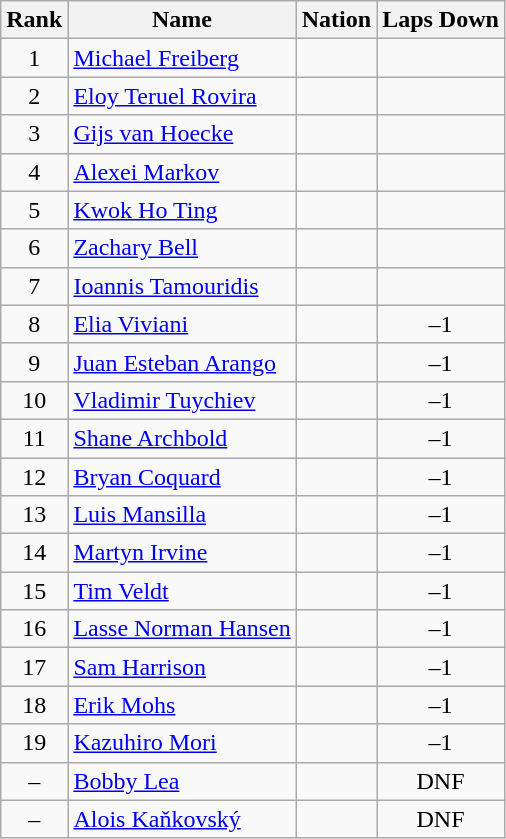<table class="wikitable sortable" style="text-align:center">
<tr>
<th>Rank</th>
<th>Name</th>
<th>Nation</th>
<th>Laps Down</th>
</tr>
<tr>
<td>1</td>
<td align=left><a href='#'>Michael Freiberg</a></td>
<td align=left></td>
<td></td>
</tr>
<tr>
<td>2</td>
<td align=left><a href='#'>Eloy Teruel Rovira</a></td>
<td align=left></td>
<td></td>
</tr>
<tr>
<td>3</td>
<td align=left><a href='#'>Gijs van Hoecke</a></td>
<td align=left></td>
<td></td>
</tr>
<tr>
<td>4</td>
<td align=left><a href='#'>Alexei Markov</a></td>
<td align=left></td>
<td></td>
</tr>
<tr>
<td>5</td>
<td align=left><a href='#'>Kwok Ho Ting</a></td>
<td align=left></td>
<td></td>
</tr>
<tr>
<td>6</td>
<td align=left><a href='#'>Zachary Bell</a></td>
<td align=left></td>
<td></td>
</tr>
<tr>
<td>7</td>
<td align=left><a href='#'>Ioannis Tamouridis</a></td>
<td align=left></td>
<td></td>
</tr>
<tr>
<td>8</td>
<td align=left><a href='#'>Elia Viviani</a></td>
<td align=left></td>
<td>–1</td>
</tr>
<tr>
<td>9</td>
<td align=left><a href='#'>Juan Esteban Arango</a></td>
<td align=left></td>
<td>–1</td>
</tr>
<tr>
<td>10</td>
<td align=left><a href='#'>Vladimir Tuychiev</a></td>
<td align=left></td>
<td>–1</td>
</tr>
<tr>
<td>11</td>
<td align=left><a href='#'>Shane Archbold</a></td>
<td align=left></td>
<td>–1</td>
</tr>
<tr>
<td>12</td>
<td align=left><a href='#'>Bryan Coquard</a></td>
<td align=left></td>
<td>–1</td>
</tr>
<tr>
<td>13</td>
<td align=left><a href='#'>Luis Mansilla</a></td>
<td align=left></td>
<td>–1</td>
</tr>
<tr>
<td>14</td>
<td align=left><a href='#'>Martyn Irvine</a></td>
<td align=left></td>
<td>–1</td>
</tr>
<tr>
<td>15</td>
<td align=left><a href='#'>Tim Veldt</a></td>
<td align=left></td>
<td>–1</td>
</tr>
<tr>
<td>16</td>
<td align=left><a href='#'>Lasse Norman Hansen</a></td>
<td align=left></td>
<td>–1</td>
</tr>
<tr>
<td>17</td>
<td align=left><a href='#'>Sam Harrison</a></td>
<td align=left></td>
<td>–1</td>
</tr>
<tr>
<td>18</td>
<td align=left><a href='#'>Erik Mohs</a></td>
<td align=left></td>
<td>–1</td>
</tr>
<tr>
<td>19</td>
<td align=left><a href='#'>Kazuhiro Mori</a></td>
<td align=left></td>
<td>–1</td>
</tr>
<tr>
<td>–</td>
<td align=left><a href='#'>Bobby Lea</a></td>
<td align=left></td>
<td>DNF</td>
</tr>
<tr>
<td>–</td>
<td align=left><a href='#'>Alois Kaňkovský</a></td>
<td align=left></td>
<td>DNF</td>
</tr>
</table>
